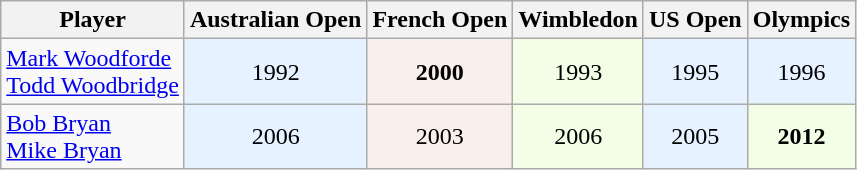<table class="wikitable nowrap" style="text-align:center">
<tr>
<th>Player</th>
<th>Australian Open</th>
<th>French Open</th>
<th>Wimbledon</th>
<th>US Open</th>
<th>Olympics</th>
</tr>
<tr>
<td style="text-align: left;"> <a href='#'>Mark Woodforde</a><br> <a href='#'>Todd Woodbridge</a></td>
<td style="background: #e6f2ff;">1992</td>
<td style="background: #f9f0eb;"><strong>2000</strong></td>
<td style="background: #f2ffe6;">1993</td>
<td style="background: #e6f2ff;">1995</td>
<td style="background: #e6f2ff;">1996</td>
</tr>
<tr>
<td style="text-align: left;"> <a href='#'>Bob Bryan</a><br> <a href='#'>Mike Bryan</a></td>
<td style="background: #e6f2ff;">2006</td>
<td style="background: #f9f0eb;">2003</td>
<td style="background: #f2ffe6;">2006</td>
<td style="background: #e6f2ff;">2005</td>
<td style="background: #f2ffe6;"><strong>2012</strong></td>
</tr>
</table>
